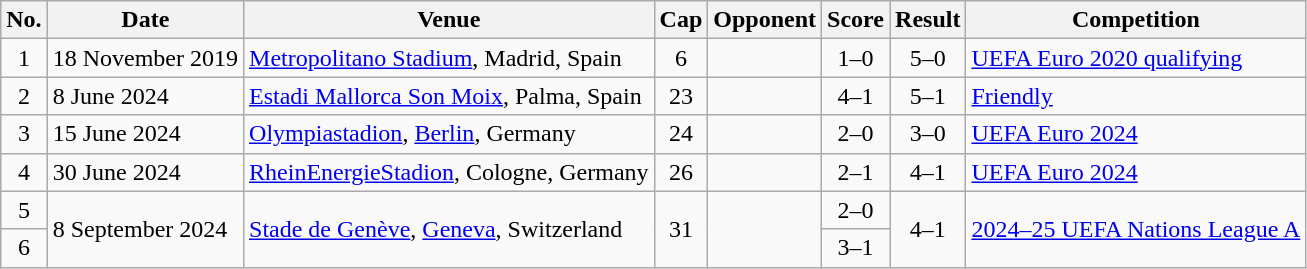<table class="wikitable sortable plainrowheaders">
<tr>
<th scope=col>No.</th>
<th scope=col>Date</th>
<th scope=col>Venue</th>
<th scope=col>Cap</th>
<th scope=col>Opponent</th>
<th scope=col>Score</th>
<th scope=col>Result</th>
<th scope=col>Competition</th>
</tr>
<tr>
<td align=center>1</td>
<td>18 November 2019</td>
<td><a href='#'>Metropolitano Stadium</a>, Madrid, Spain</td>
<td align=center>6</td>
<td></td>
<td align=center>1–0</td>
<td align=center>5–0</td>
<td><a href='#'>UEFA Euro 2020 qualifying</a></td>
</tr>
<tr>
<td align=center>2</td>
<td>8 June 2024</td>
<td><a href='#'>Estadi Mallorca Son Moix</a>, Palma, Spain</td>
<td align=center>23</td>
<td></td>
<td align=center>4–1</td>
<td align=center>5–1</td>
<td><a href='#'>Friendly</a></td>
</tr>
<tr>
<td align=center>3</td>
<td>15 June 2024</td>
<td><a href='#'>Olympiastadion</a>, <a href='#'>Berlin</a>, Germany</td>
<td align=center>24</td>
<td></td>
<td align=center>2–0</td>
<td align=center>3–0</td>
<td><a href='#'>UEFA Euro 2024</a></td>
</tr>
<tr>
<td align=center>4</td>
<td>30 June 2024</td>
<td><a href='#'>RheinEnergieStadion</a>, Cologne, Germany</td>
<td align=center>26</td>
<td></td>
<td align=center>2–1</td>
<td align=center>4–1</td>
<td><a href='#'>UEFA Euro 2024</a></td>
</tr>
<tr>
<td align=center>5</td>
<td rowspan="2">8 September 2024</td>
<td rowspan="2"><a href='#'>Stade de Genève</a>, <a href='#'>Geneva</a>, Switzerland</td>
<td rowspan="2" align=center>31</td>
<td rowspan="2"></td>
<td align=center>2–0</td>
<td rowspan="2" align=center>4–1</td>
<td rowspan="2"><a href='#'>2024–25 UEFA Nations League A</a></td>
</tr>
<tr>
<td align=center>6</td>
<td align=center>3–1</td>
</tr>
</table>
